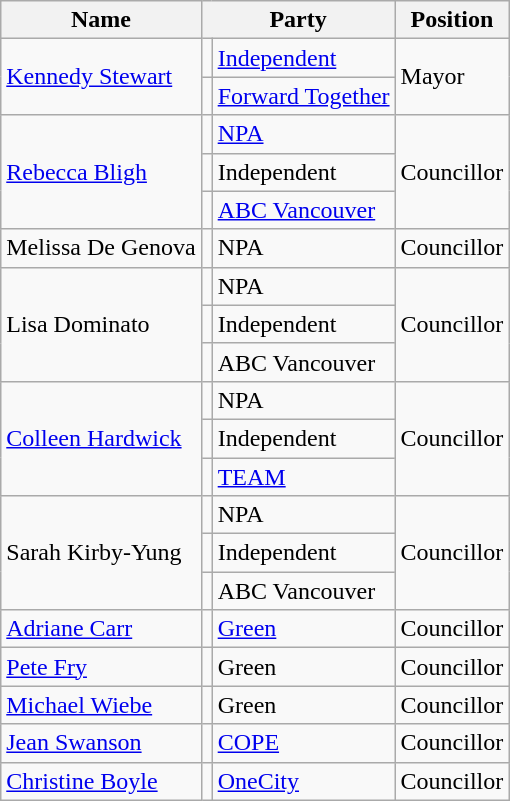<table class="wikitable sortable">
<tr>
<th>Name</th>
<th colspan="2">Party</th>
<th>Position</th>
</tr>
<tr>
<td rowspan="2" data-sort-value="Stewart, Kennedy"><a href='#'>Kennedy Stewart</a></td>
<td></td>
<td><a href='#'>Independent</a> </td>
<td rowspan="2">Mayor</td>
</tr>
<tr>
<td></td>
<td><a href='#'>Forward Together</a> </td>
</tr>
<tr>
<td rowspan="3" data-sort-value="Bligh, Rebecca"><a href='#'>Rebecca Bligh</a></td>
<td></td>
<td><a href='#'>NPA</a> </td>
<td rowspan="3">Councillor</td>
</tr>
<tr>
<td></td>
<td>Independent </td>
</tr>
<tr>
<td></td>
<td><a href='#'>ABC Vancouver</a> </td>
</tr>
<tr>
<td data-sort-value="De Genova, Melissa">Melissa De Genova</td>
<td></td>
<td>NPA</td>
<td>Councillor</td>
</tr>
<tr>
<td rowspan="3" data-sort-value="Dominato, Lisa">Lisa Dominato</td>
<td></td>
<td>NPA </td>
<td rowspan="3">Councillor</td>
</tr>
<tr>
<td></td>
<td>Independent </td>
</tr>
<tr>
<td></td>
<td>ABC Vancouver </td>
</tr>
<tr>
<td rowspan="3" data-sort-value="Hardwick, Colleen"><a href='#'>Colleen Hardwick</a></td>
<td></td>
<td>NPA </td>
<td rowspan="3">Councillor</td>
</tr>
<tr>
<td></td>
<td>Independent </td>
</tr>
<tr>
<td></td>
<td><a href='#'>TEAM</a> </td>
</tr>
<tr>
<td rowspan="3" data-sort-value="Kirby-Yung, Sarah">Sarah Kirby-Yung</td>
<td></td>
<td>NPA </td>
<td rowspan="3">Councillor</td>
</tr>
<tr>
<td></td>
<td>Independent </td>
</tr>
<tr>
<td></td>
<td>ABC Vancouver </td>
</tr>
<tr>
<td data-sort-value="Carr, Adriane"><a href='#'>Adriane Carr</a></td>
<td></td>
<td><a href='#'>Green</a></td>
<td>Councillor</td>
</tr>
<tr>
<td data-sort-value="Fry, Pete"><a href='#'>Pete Fry</a></td>
<td></td>
<td>Green</td>
<td>Councillor</td>
</tr>
<tr>
<td data-sort-value="Wiebe, Michael"><a href='#'>Michael Wiebe</a></td>
<td></td>
<td>Green</td>
<td>Councillor</td>
</tr>
<tr>
<td data-sort-value="Swanson, Jean"><a href='#'>Jean Swanson</a></td>
<td></td>
<td><a href='#'>COPE</a></td>
<td>Councillor</td>
</tr>
<tr>
<td data-sort-value="Boyle, Christine"><a href='#'>Christine Boyle</a></td>
<td></td>
<td><a href='#'>OneCity</a></td>
<td>Councillor</td>
</tr>
</table>
